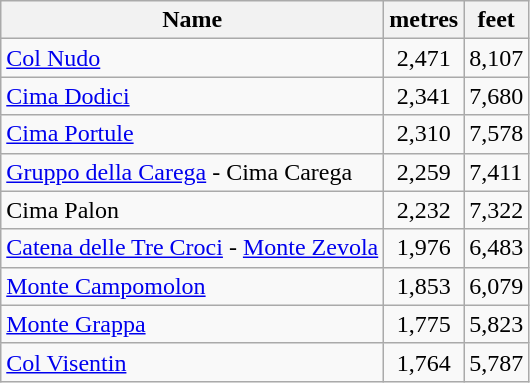<table class="wikitable sortable">
<tr>
<th>Name</th>
<th>metres</th>
<th>feet</th>
</tr>
<tr>
<td><a href='#'>Col Nudo</a></td>
<td align="center">2,471</td>
<td>8,107</td>
</tr>
<tr>
<td><a href='#'>Cima Dodici</a></td>
<td align="center">2,341</td>
<td>7,680</td>
</tr>
<tr>
<td><a href='#'>Cima Portule</a></td>
<td align="center">2,310</td>
<td>7,578</td>
</tr>
<tr>
<td><a href='#'>Gruppo della Carega</a> - Cima Carega</td>
<td align="center">2,259</td>
<td>7,411</td>
</tr>
<tr>
<td>Cima Palon</td>
<td align="center">2,232</td>
<td>7,322</td>
</tr>
<tr>
<td><a href='#'>Catena delle Tre Croci</a> - <a href='#'>Monte Zevola</a></td>
<td align="center">1,976</td>
<td>6,483</td>
</tr>
<tr>
<td><a href='#'>Monte Campomolon</a></td>
<td align="center">1,853</td>
<td>6,079</td>
</tr>
<tr>
<td><a href='#'>Monte Grappa</a></td>
<td align="center">1,775</td>
<td>5,823</td>
</tr>
<tr>
<td><a href='#'>Col Visentin</a></td>
<td align="center">1,764</td>
<td>5,787</td>
</tr>
</table>
